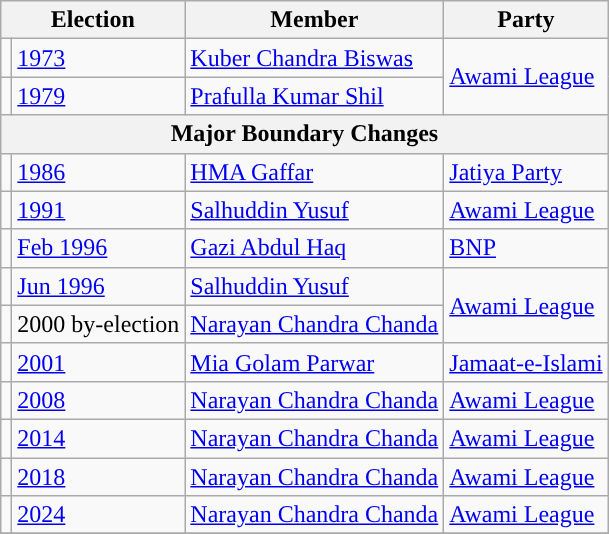<table class="wikitable">
<tr>
<th colspan="2">Election</th>
<th>Member</th>
<th>Party</th>
</tr>
<tr>
<td style="background-color:"></td>
<td><a href='#'>1973</a></td>
<td><a href='#'>Kuber Chandra Biswas</a></td>
<td rowspan="2"><a href='#'>Awami League</a></td>
</tr>
<tr>
<td style="background-color:"></td>
<td><a href='#'>1979</a></td>
<td><a href='#'>Prafulla Kumar Shil</a></td>
</tr>
<tr>
<th colspan="4">Major Boundary Changes</th>
</tr>
<tr>
<td style="background-color:"></td>
<td><a href='#'>1986</a></td>
<td><a href='#'>HMA Gaffar</a></td>
<td><a href='#'>Jatiya Party</a></td>
</tr>
<tr>
<td style="background-color:"></td>
<td><a href='#'>1991</a></td>
<td><a href='#'>Salhuddin Yusuf</a></td>
<td><a href='#'>Awami League</a></td>
</tr>
<tr>
<td style="background-color:"></td>
<td><a href='#'>Feb 1996</a></td>
<td><a href='#'>Gazi Abdul Haq</a></td>
<td><a href='#'>BNP</a></td>
</tr>
<tr>
<td style="background-color:"></td>
<td><a href='#'>Jun 1996</a></td>
<td><a href='#'>Salhuddin Yusuf</a></td>
<td rowspan="2"><a href='#'>Awami League</a></td>
</tr>
<tr>
<td style="background-color:"></td>
<td>2000 by-election</td>
<td><a href='#'>Narayan Chandra Chanda</a></td>
</tr>
<tr>
<td style="background-color:"></td>
<td><a href='#'>2001</a></td>
<td><a href='#'>Mia Golam Parwar</a></td>
<td><a href='#'>Jamaat-e-Islami</a></td>
</tr>
<tr>
<td style="background-color:"></td>
<td><a href='#'>2008</a></td>
<td><a href='#'>Narayan Chandra Chanda</a></td>
<td><a href='#'>Awami League</a></td>
</tr>
<tr>
<td style="background-color:"></td>
<td><a href='#'>2014</a></td>
<td><a href='#'>Narayan Chandra Chanda</a></td>
<td><a href='#'>Awami League</a></td>
</tr>
<tr>
<td style="background-color:"></td>
<td><a href='#'>2018</a></td>
<td><a href='#'>Narayan Chandra Chanda</a></td>
<td><a href='#'>Awami League</a></td>
</tr>
<tr>
<td style="background-color:"></td>
<td><a href='#'>2024</a></td>
<td><a href='#'>Narayan Chandra Chanda</a></td>
<td><a href='#'>Awami League</a></td>
</tr>
<tr>
</tr>
</table>
